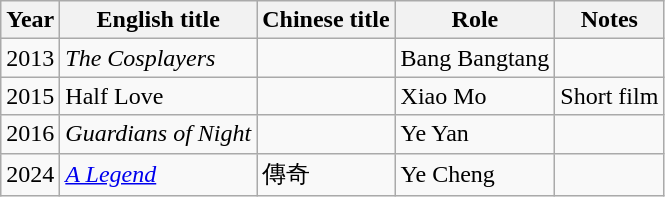<table class="wikitable">
<tr>
<th>Year</th>
<th>English title</th>
<th>Chinese title</th>
<th>Role</th>
<th>Notes</th>
</tr>
<tr>
<td>2013</td>
<td><em>The Cosplayers</em></td>
<td></td>
<td>Bang Bangtang</td>
<td></td>
</tr>
<tr>
<td>2015</td>
<td>Half Love</td>
<td></td>
<td>Xiao Mo</td>
<td>Short film</td>
</tr>
<tr>
<td>2016</td>
<td><em>Guardians of Night</em></td>
<td></td>
<td>Ye Yan</td>
<td></td>
</tr>
<tr>
<td>2024</td>
<td><em><a href='#'>A Legend</a></em></td>
<td>傳奇</td>
<td>Ye Cheng</td>
<td></td>
</tr>
</table>
